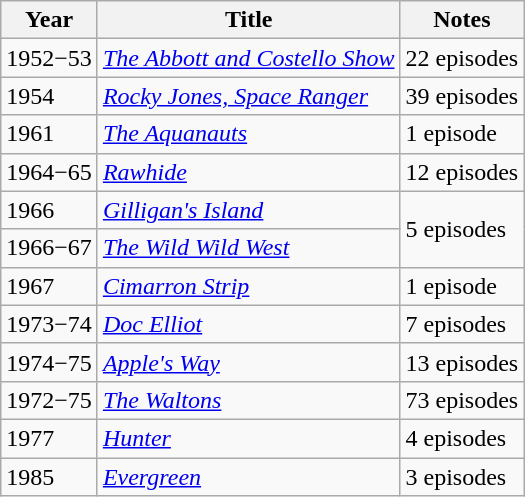<table class="wikitable">
<tr>
<th>Year</th>
<th>Title</th>
<th>Notes</th>
</tr>
<tr>
<td>1952−53</td>
<td><em><a href='#'>The Abbott and Costello Show</a></em></td>
<td>22 episodes</td>
</tr>
<tr>
<td>1954</td>
<td><em><a href='#'>Rocky Jones, Space Ranger</a></em></td>
<td>39 episodes</td>
</tr>
<tr>
<td>1961</td>
<td><em><a href='#'>The Aquanauts</a></em></td>
<td>1 episode</td>
</tr>
<tr>
<td>1964−65</td>
<td><em><a href='#'>Rawhide</a></em></td>
<td>12 episodes</td>
</tr>
<tr>
<td>1966</td>
<td><em><a href='#'>Gilligan's Island</a></em></td>
<td rowspan=2>5 episodes</td>
</tr>
<tr>
<td>1966−67</td>
<td><em><a href='#'>The Wild Wild West</a></em></td>
</tr>
<tr>
<td>1967</td>
<td><em><a href='#'>Cimarron Strip</a></em></td>
<td>1 episode</td>
</tr>
<tr>
<td>1973−74</td>
<td><em><a href='#'>Doc Elliot</a></em></td>
<td>7 episodes</td>
</tr>
<tr>
<td>1974−75</td>
<td><em><a href='#'>Apple's Way</a></em></td>
<td>13 episodes</td>
</tr>
<tr>
<td>1972−75</td>
<td><em><a href='#'>The Waltons</a></em></td>
<td>73 episodes</td>
</tr>
<tr>
<td>1977</td>
<td><em><a href='#'>Hunter</a></em></td>
<td>4 episodes</td>
</tr>
<tr>
<td>1985</td>
<td><em><a href='#'>Evergreen</a></em></td>
<td>3 episodes</td>
</tr>
</table>
